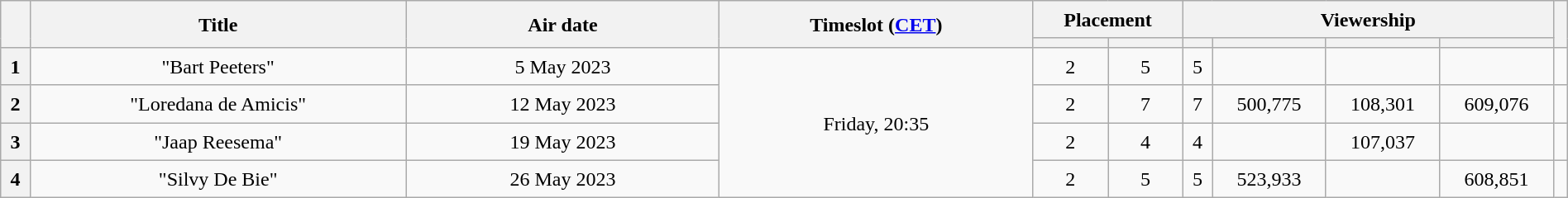<table class="sortable wikitable plainrowheaders mw-collapsible" style=" text-align:center; line-height:23px; width:100%;">
<tr>
<th rowspan=2 class="unsortable"></th>
<th rowspan=2 class="unsortable" width=24%>Title</th>
<th rowspan=2 class="unsortable" width=20%>Air date</th>
<th rowspan=2 class="unsortable" width=20%>Timeslot (<a href='#'>CET</a>)</th>
<th colspan=2>Placement</th>
<th colspan=4>Viewership</th>
<th rowspan=2 class="unsortable"></th>
</tr>
<tr>
<th class="unsortable"></th>
<th class="unsortable"></th>
<th class="unsortable"></th>
<th></th>
<th></th>
<th></th>
</tr>
<tr>
<th>1</th>
<td>"Bart Peeters"</td>
<td>5 May 2023</td>
<td rowspan="4">Friday, 20:35</td>
<td>2</td>
<td>5</td>
<td>5</td>
<td></td>
<td></td>
<td></td>
<td></td>
</tr>
<tr>
<th>2</th>
<td>"Loredana de Amicis"</td>
<td>12 May 2023</td>
<td>2</td>
<td>7</td>
<td>7</td>
<td>500,775</td>
<td>108,301</td>
<td>609,076</td>
<td></td>
</tr>
<tr>
<th>3</th>
<td>"Jaap Reesema"</td>
<td>19 May 2023</td>
<td>2</td>
<td>4</td>
<td>4</td>
<td></td>
<td>107,037</td>
<td></td>
<td></td>
</tr>
<tr>
<th>4</th>
<td>"Silvy De Bie"</td>
<td>26 May 2023</td>
<td>2</td>
<td>5</td>
<td>5</td>
<td>523,933</td>
<td></td>
<td>608,851</td>
<td></td>
</tr>
</table>
